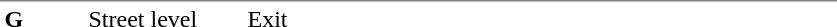<table table border=0 cellspacing=0 cellpadding=3>
<tr>
<td style="border-top:solid 1px gray;" width=50 valign=top><strong>G</strong></td>
<td style="border-top:solid 1px gray;" width=100 valign=top>Street level</td>
<td style="border-top:solid 1px gray;" width=390 valign=top>Exit</td>
</tr>
</table>
